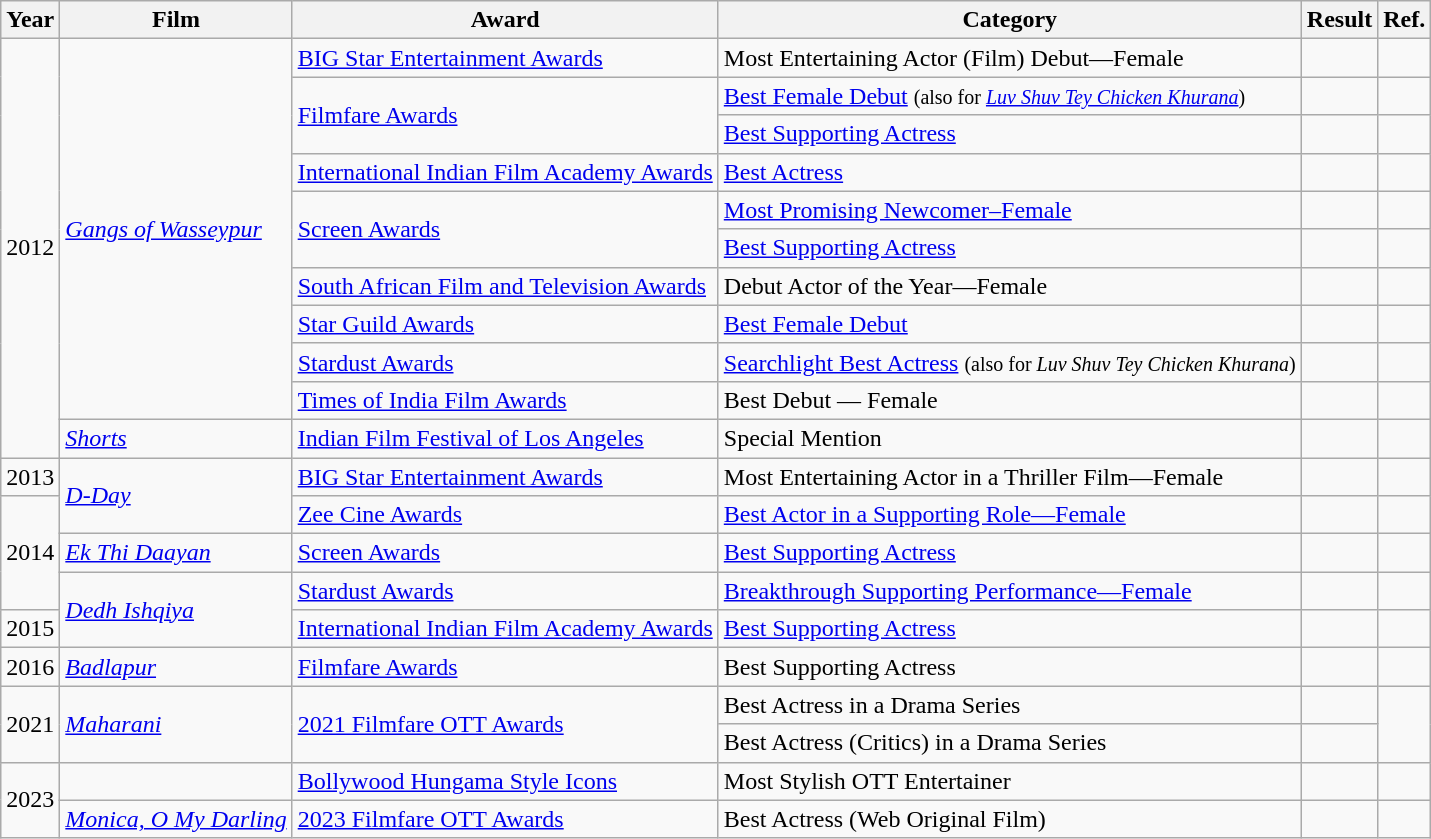<table class="wikitable">
<tr>
<th>Year</th>
<th>Film</th>
<th>Award</th>
<th>Category</th>
<th>Result</th>
<th>Ref.</th>
</tr>
<tr>
<td rowspan="11">2012</td>
<td rowspan="10"><em><a href='#'>Gangs of Wasseypur</a></em></td>
<td><a href='#'>BIG Star Entertainment Awards</a></td>
<td>Most Entertaining Actor (Film) Debut—Female</td>
<td></td>
<td></td>
</tr>
<tr>
<td rowspan="2"><a href='#'>Filmfare Awards</a></td>
<td><a href='#'>Best Female Debut</a> <small>(also for <em><a href='#'>Luv Shuv Tey Chicken Khurana</a></em>)</small></td>
<td></td>
<td></td>
</tr>
<tr>
<td><a href='#'>Best Supporting Actress</a></td>
<td></td>
<td></td>
</tr>
<tr>
<td><a href='#'>International Indian Film Academy Awards</a></td>
<td><a href='#'>Best Actress</a></td>
<td></td>
<td></td>
</tr>
<tr>
<td rowspan="2"><a href='#'>Screen Awards</a></td>
<td><a href='#'>Most Promising Newcomer–Female</a></td>
<td></td>
<td></td>
</tr>
<tr>
<td><a href='#'>Best Supporting Actress</a></td>
<td></td>
<td></td>
</tr>
<tr>
<td><a href='#'>South African Film and Television Awards</a></td>
<td>Debut Actor of the Year—Female</td>
<td></td>
<td></td>
</tr>
<tr>
<td><a href='#'>Star Guild Awards</a></td>
<td><a href='#'>Best Female Debut</a></td>
<td></td>
<td></td>
</tr>
<tr>
<td><a href='#'>Stardust Awards</a></td>
<td><a href='#'>Searchlight Best Actress</a> <small>(also for <em>Luv Shuv Tey Chicken Khurana</em>)</small></td>
<td></td>
<td></td>
</tr>
<tr>
<td><a href='#'>Times of India Film Awards</a></td>
<td>Best Debut — Female</td>
<td></td>
<td></td>
</tr>
<tr>
<td><em><a href='#'>Shorts</a></em></td>
<td><a href='#'>Indian Film Festival of Los Angeles</a></td>
<td>Special Mention</td>
<td></td>
<td></td>
</tr>
<tr>
<td>2013</td>
<td rowspan="2"><em><a href='#'>D-Day</a></em></td>
<td><a href='#'>BIG Star Entertainment Awards</a></td>
<td>Most Entertaining Actor in a Thriller Film—Female</td>
<td></td>
<td></td>
</tr>
<tr>
<td rowspan="3">2014</td>
<td><a href='#'>Zee Cine Awards</a></td>
<td><a href='#'>Best Actor in a Supporting Role—Female</a></td>
<td></td>
<td></td>
</tr>
<tr>
<td><em><a href='#'>Ek Thi Daayan</a></em></td>
<td><a href='#'>Screen Awards</a></td>
<td><a href='#'>Best Supporting Actress</a></td>
<td></td>
<td></td>
</tr>
<tr>
<td rowspan="2"><em><a href='#'>Dedh Ishqiya</a></em></td>
<td><a href='#'>Stardust Awards</a></td>
<td><a href='#'>Breakthrough Supporting Performance—Female</a></td>
<td></td>
<td></td>
</tr>
<tr>
<td>2015</td>
<td><a href='#'>International Indian Film Academy Awards</a></td>
<td><a href='#'>Best Supporting Actress</a></td>
<td></td>
<td></td>
</tr>
<tr>
<td>2016</td>
<td><em><a href='#'>Badlapur</a></em></td>
<td><a href='#'>Filmfare Awards</a></td>
<td>Best Supporting Actress</td>
<td></td>
<td></td>
</tr>
<tr>
<td rowspan="2">2021</td>
<td rowspan="2"><a href='#'><em>Maharani</em></a></td>
<td rowspan="2"><a href='#'>2021 Filmfare OTT Awards</a></td>
<td>Best Actress in a Drama Series</td>
<td></td>
<td rowspan="2"></td>
</tr>
<tr>
<td>Best Actress (Critics) in a Drama Series</td>
<td></td>
</tr>
<tr>
<td rowspan="2">2023</td>
<td></td>
<td><a href='#'>Bollywood Hungama Style Icons</a></td>
<td>Most Stylish OTT Entertainer</td>
<td></td>
<td></td>
</tr>
<tr>
<td><em><a href='#'>Monica, O My Darling</a></em></td>
<td><a href='#'>2023 Filmfare OTT Awards</a></td>
<td>Best Actress (Web Original Film)</td>
<td></td>
<td></td>
</tr>
</table>
